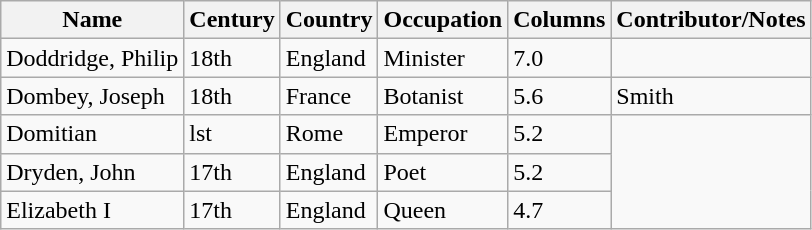<table class="wikitable">
<tr>
<th>Name</th>
<th>Century</th>
<th>Country</th>
<th>Occupation</th>
<th>Columns</th>
<th>Contributor/Notes</th>
</tr>
<tr>
<td>Doddridge, Philip</td>
<td>18th</td>
<td>England</td>
<td>Minister</td>
<td>7.0</td>
</tr>
<tr>
<td>Dombey, Joseph</td>
<td>18th</td>
<td>France</td>
<td>Botanist</td>
<td>5.6</td>
<td>Smith</td>
</tr>
<tr>
<td>Domitian</td>
<td>lst</td>
<td>Rome</td>
<td>Emperor</td>
<td>5.2</td>
</tr>
<tr>
<td>Dryden, John</td>
<td>17th</td>
<td>England</td>
<td>Poet</td>
<td>5.2</td>
</tr>
<tr>
<td>Elizabeth I</td>
<td>17th</td>
<td>England</td>
<td>Queen</td>
<td>4.7</td>
</tr>
</table>
